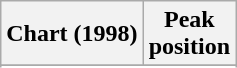<table class="wikitable plainrowheaders">
<tr>
<th>Chart (1998)</th>
<th>Peak<br>position</th>
</tr>
<tr>
</tr>
<tr>
</tr>
</table>
